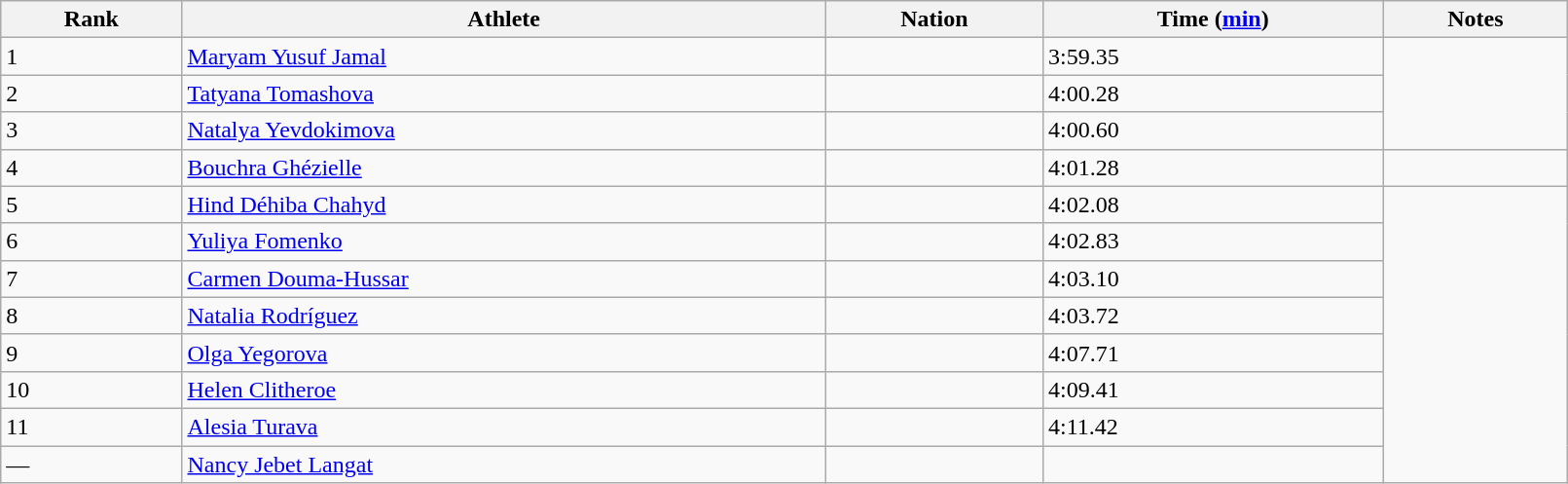<table class="wikitable" style="text=align:center;" width=85%>
<tr>
<th>Rank</th>
<th>Athlete</th>
<th>Nation</th>
<th>Time (<a href='#'>min</a>)</th>
<th>Notes</th>
</tr>
<tr>
<td>1</td>
<td><a href='#'>Maryam Yusuf Jamal</a></td>
<td></td>
<td>3:59.35</td>
</tr>
<tr>
<td>2</td>
<td><a href='#'>Tatyana Tomashova</a></td>
<td></td>
<td>4:00.28</td>
</tr>
<tr>
<td>3</td>
<td><a href='#'>Natalya Yevdokimova</a></td>
<td></td>
<td>4:00.60</td>
</tr>
<tr>
<td>4</td>
<td><a href='#'>Bouchra Ghézielle</a></td>
<td></td>
<td>4:01.28</td>
<td></td>
</tr>
<tr>
<td>5</td>
<td><a href='#'>Hind Déhiba Chahyd</a></td>
<td></td>
<td>4:02.08</td>
</tr>
<tr>
<td>6</td>
<td><a href='#'>Yuliya Fomenko</a></td>
<td></td>
<td>4:02.83</td>
</tr>
<tr>
<td>7</td>
<td><a href='#'>Carmen Douma-Hussar</a></td>
<td></td>
<td>4:03.10</td>
</tr>
<tr>
<td>8</td>
<td><a href='#'>Natalia Rodríguez</a></td>
<td></td>
<td>4:03.72</td>
</tr>
<tr>
<td>9</td>
<td><a href='#'>Olga Yegorova</a></td>
<td></td>
<td>4:07.71</td>
</tr>
<tr>
<td>10</td>
<td><a href='#'>Helen Clitheroe</a></td>
<td></td>
<td>4:09.41</td>
</tr>
<tr>
<td>11</td>
<td><a href='#'>Alesia Turava</a></td>
<td></td>
<td>4:11.42</td>
</tr>
<tr>
<td>—</td>
<td><a href='#'>Nancy Jebet Langat</a></td>
<td></td>
<td></td>
</tr>
</table>
